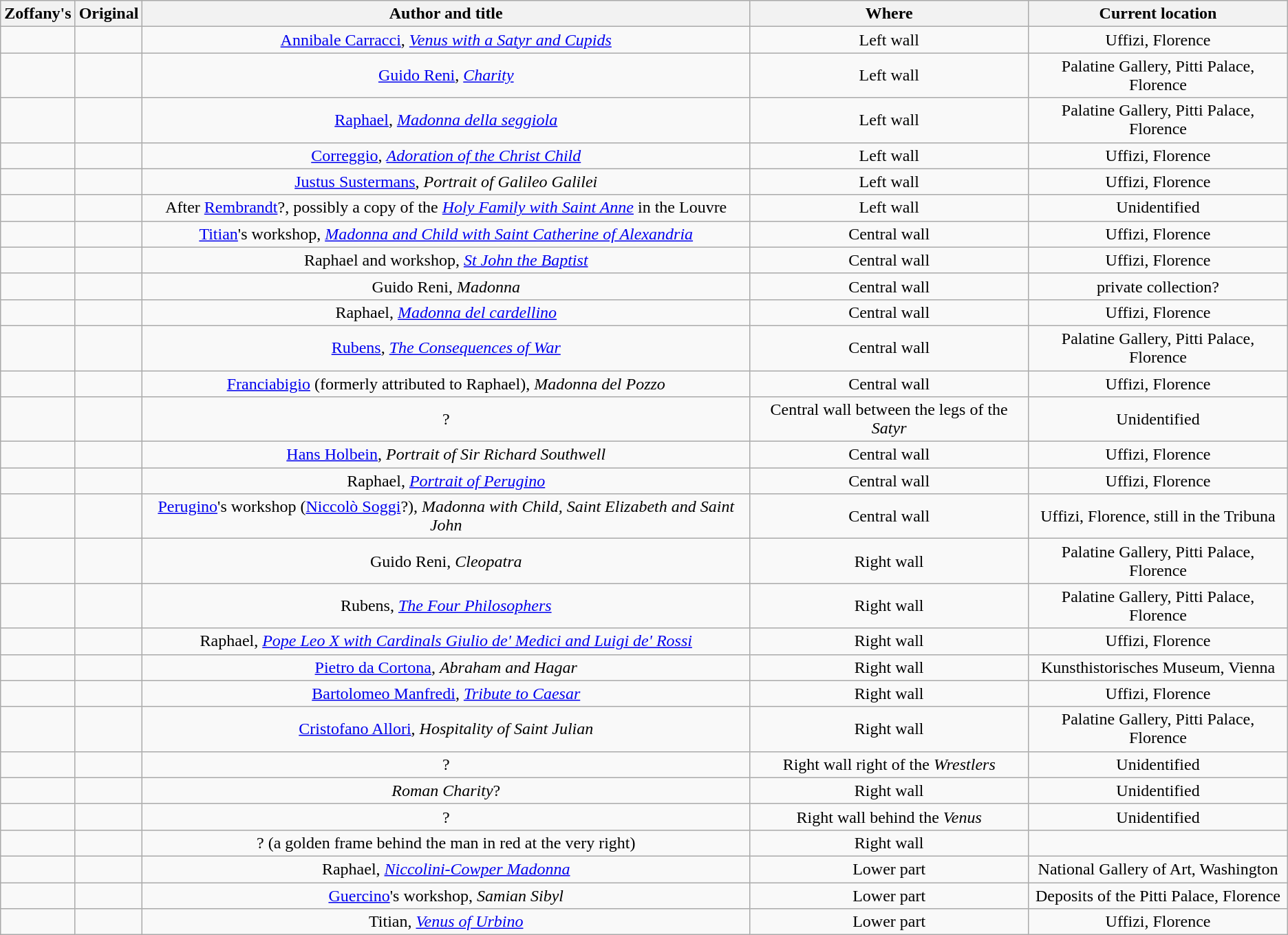<table border="1" align="center" cellspacing="0" cellpadding="5" style="text-align:center;border-collapse:collapse;margin-top:0.5em;" class="wikitable sortable">
<tr ---->
<th>Zoffany's</th>
<th>Original</th>
<th>Author and title</th>
<th>Where</th>
<th>Current location</th>
</tr>
<tr>
<td></td>
<td></td>
<td><a href='#'>Annibale Carracci</a>, <em><a href='#'>Venus with a Satyr and Cupids</a></em></td>
<td>Left wall</td>
<td>Uffizi, Florence</td>
</tr>
<tr>
<td></td>
<td></td>
<td><a href='#'>Guido Reni</a>, <a href='#'><em>Charity</em></a></td>
<td>Left wall</td>
<td>Palatine Gallery, Pitti Palace, Florence</td>
</tr>
<tr>
<td></td>
<td></td>
<td><a href='#'>Raphael</a>, <em><a href='#'>Madonna della seggiola</a></em></td>
<td>Left wall</td>
<td>Palatine Gallery, Pitti Palace, Florence</td>
</tr>
<tr>
<td></td>
<td></td>
<td><a href='#'>Correggio</a>, <em><a href='#'>Adoration of the Christ Child</a></em></td>
<td>Left wall</td>
<td>Uffizi, Florence</td>
</tr>
<tr>
<td></td>
<td></td>
<td><a href='#'>Justus Sustermans</a>, <em>Portrait of Galileo Galilei</em></td>
<td>Left wall</td>
<td>Uffizi, Florence</td>
</tr>
<tr>
<td></td>
<td></td>
<td>After <a href='#'>Rembrandt</a>?, possibly a copy of the <em><a href='#'>Holy Family with Saint Anne</a></em> in the Louvre</td>
<td>Left wall</td>
<td>Unidentified</td>
</tr>
<tr>
<td></td>
<td></td>
<td><a href='#'>Titian</a>'s workshop, <em><a href='#'>Madonna and Child with Saint Catherine of Alexandria</a></em></td>
<td>Central wall</td>
<td>Uffizi, Florence</td>
</tr>
<tr>
<td></td>
<td></td>
<td>Raphael and workshop, <em><a href='#'>St John the Baptist</a></em></td>
<td>Central wall</td>
<td>Uffizi, Florence</td>
</tr>
<tr>
<td></td>
<td></td>
<td>Guido Reni, <em>Madonna</em></td>
<td>Central wall</td>
<td>private collection?</td>
</tr>
<tr>
<td></td>
<td></td>
<td>Raphael, <em><a href='#'>Madonna del cardellino</a></em></td>
<td>Central wall</td>
<td>Uffizi, Florence</td>
</tr>
<tr>
<td></td>
<td></td>
<td><a href='#'>Rubens</a>, <em><a href='#'>The Consequences of War</a></em></td>
<td>Central wall</td>
<td>Palatine Gallery, Pitti Palace, Florence</td>
</tr>
<tr>
<td></td>
<td></td>
<td><a href='#'>Franciabigio</a> (formerly attributed to Raphael), <em>Madonna del Pozzo</em></td>
<td>Central wall</td>
<td>Uffizi, Florence</td>
</tr>
<tr>
<td></td>
<td></td>
<td>?</td>
<td>Central wall between the legs of the <em>Satyr</em></td>
<td>Unidentified</td>
</tr>
<tr>
<td></td>
<td></td>
<td><a href='#'>Hans Holbein</a>, <em>Portrait of Sir Richard Southwell</em></td>
<td>Central wall</td>
<td>Uffizi, Florence</td>
</tr>
<tr>
<td></td>
<td></td>
<td>Raphael, <em><a href='#'>Portrait of Perugino</a></em></td>
<td>Central wall</td>
<td>Uffizi, Florence</td>
</tr>
<tr>
<td></td>
<td></td>
<td><a href='#'>Perugino</a>'s workshop (<a href='#'>Niccolò Soggi</a>?), <em>Madonna with Child, Saint Elizabeth and Saint John</em></td>
<td>Central wall</td>
<td>Uffizi, Florence, still in the Tribuna</td>
</tr>
<tr>
<td></td>
<td></td>
<td>Guido Reni, <em>Cleopatra</em></td>
<td>Right wall</td>
<td>Palatine Gallery, Pitti Palace, Florence</td>
</tr>
<tr>
<td></td>
<td></td>
<td>Rubens, <em><a href='#'>The Four Philosophers</a></em></td>
<td>Right wall</td>
<td>Palatine Gallery, Pitti Palace, Florence</td>
</tr>
<tr>
<td></td>
<td></td>
<td>Raphael, <em><a href='#'>Pope Leo X with Cardinals Giulio de' Medici and Luigi de' Rossi</a></em></td>
<td>Right wall</td>
<td>Uffizi, Florence</td>
</tr>
<tr>
<td></td>
<td></td>
<td><a href='#'>Pietro da Cortona</a>, <em>Abraham and Hagar</em></td>
<td>Right wall</td>
<td>Kunsthistorisches Museum, Vienna</td>
</tr>
<tr>
<td></td>
<td></td>
<td><a href='#'>Bartolomeo Manfredi</a>, <em><a href='#'>Tribute to Caesar</a></em></td>
<td>Right wall</td>
<td>Uffizi, Florence</td>
</tr>
<tr>
<td></td>
<td></td>
<td><a href='#'>Cristofano Allori</a>, <em>Hospitality of Saint Julian</em></td>
<td>Right wall</td>
<td>Palatine Gallery, Pitti Palace, Florence</td>
</tr>
<tr>
<td></td>
<td></td>
<td>?</td>
<td>Right wall right of the <em>Wrestlers</em></td>
<td>Unidentified</td>
</tr>
<tr>
<td></td>
<td></td>
<td><em>Roman Charity</em>?</td>
<td>Right wall</td>
<td>Unidentified</td>
</tr>
<tr>
<td></td>
<td></td>
<td>?</td>
<td>Right wall behind the <em>Venus</em></td>
<td>Unidentified</td>
</tr>
<tr>
<td></td>
<td></td>
<td>? (a golden frame behind the man in red at the very right)</td>
<td>Right wall</td>
<td></td>
</tr>
<tr>
<td></td>
<td></td>
<td>Raphael, <em><a href='#'>Niccolini-Cowper Madonna</a></em></td>
<td>Lower part</td>
<td>National Gallery of Art, Washington</td>
</tr>
<tr>
<td></td>
<td></td>
<td><a href='#'>Guercino</a>'s workshop, <em>Samian Sibyl</em></td>
<td>Lower part</td>
<td>Deposits of the Pitti Palace, Florence</td>
</tr>
<tr>
<td></td>
<td></td>
<td>Titian, <em><a href='#'>Venus of Urbino</a></em></td>
<td>Lower part</td>
<td>Uffizi, Florence</td>
</tr>
</table>
